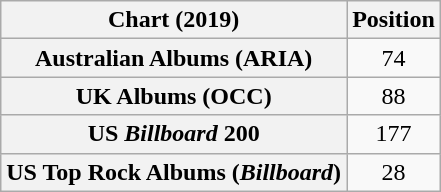<table class="wikitable sortable plainrowheaders" style="text-align:center">
<tr>
<th scope="col">Chart (2019)</th>
<th scope="col">Position</th>
</tr>
<tr>
<th scope="row">Australian Albums (ARIA)</th>
<td>74</td>
</tr>
<tr>
<th scope="row">UK Albums (OCC)</th>
<td>88</td>
</tr>
<tr>
<th scope="row">US <em>Billboard</em> 200</th>
<td>177</td>
</tr>
<tr>
<th scope="row">US Top Rock Albums (<em>Billboard</em>)</th>
<td>28</td>
</tr>
</table>
